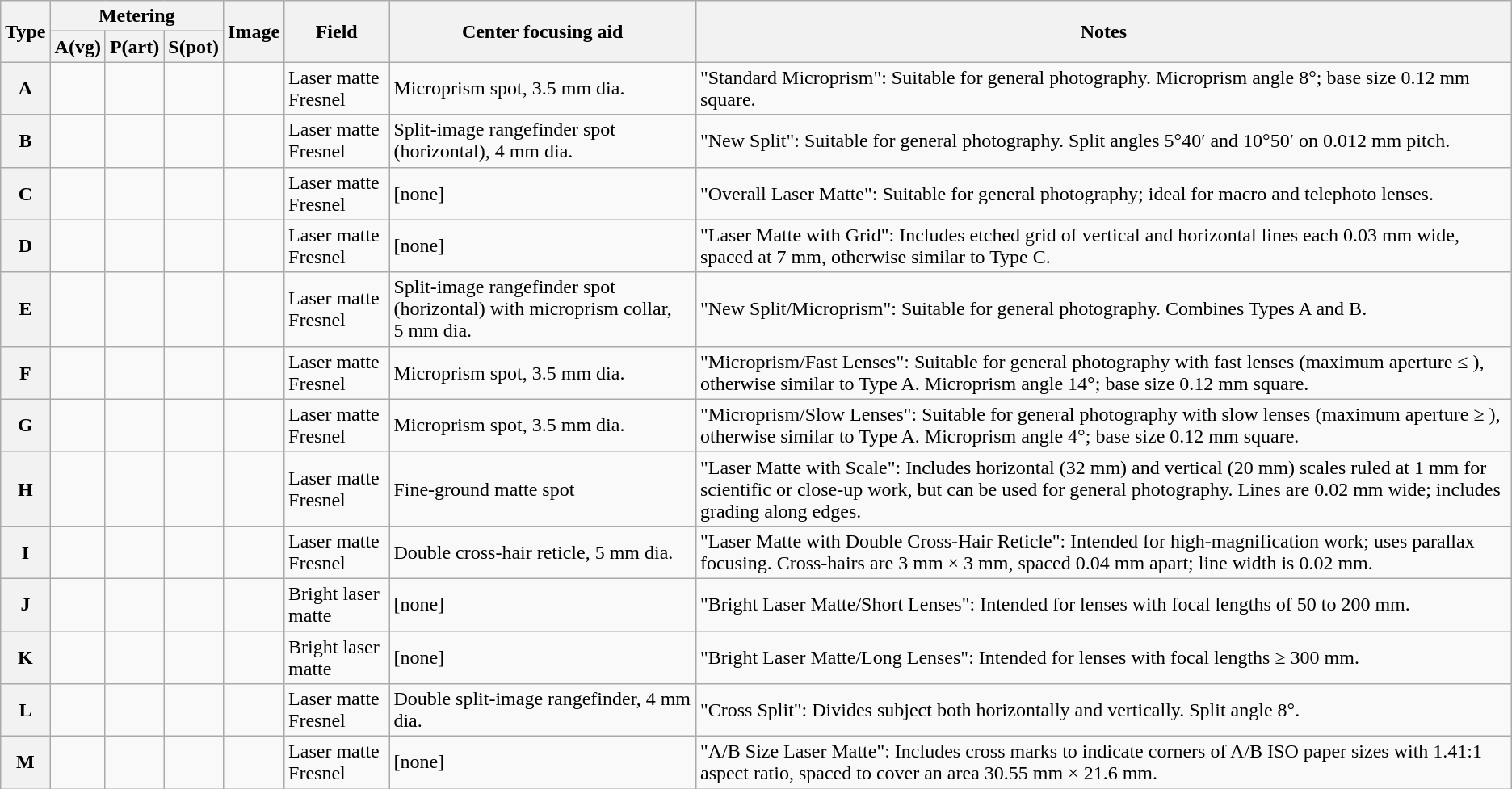<table class="wikitable" style="font-size:100%;text-align:left;">
<tr>
<th rowspan=2>Type</th>
<th colspan=3>Metering</th>
<th rowspan=2>Image</th>
<th rowspan=2>Field</th>
<th rowspan=2>Center focusing aid</th>
<th rowspan=2>Notes</th>
</tr>
<tr>
<th>A(vg)</th>
<th>P(art)</th>
<th>S(pot)</th>
</tr>
<tr>
<th>A</th>
<td></td>
<td></td>
<td></td>
<td></td>
<td>Laser matte Fresnel</td>
<td>Microprism spot, 3.5 mm dia.</td>
<td>"Standard Microprism": Suitable for general photography. Microprism angle 8°; base size 0.12 mm square.</td>
</tr>
<tr>
<th>B</th>
<td></td>
<td></td>
<td></td>
<td></td>
<td>Laser matte Fresnel</td>
<td>Split-image rangefinder spot (horizontal), 4 mm dia.</td>
<td>"New Split": Suitable for general photography. Split angles 5°40′ and 10°50′ on 0.012 mm pitch.</td>
</tr>
<tr>
<th>C</th>
<td></td>
<td></td>
<td></td>
<td></td>
<td>Laser matte Fresnel</td>
<td>[none]</td>
<td>"Overall Laser Matte": Suitable for general photography; ideal for macro and telephoto lenses.</td>
</tr>
<tr>
<th>D</th>
<td></td>
<td></td>
<td></td>
<td></td>
<td>Laser matte Fresnel</td>
<td>[none]</td>
<td>"Laser Matte with Grid": Includes etched grid of vertical and horizontal lines each 0.03 mm wide, spaced at 7 mm, otherwise similar to Type C.</td>
</tr>
<tr>
<th>E</th>
<td></td>
<td></td>
<td></td>
<td></td>
<td>Laser matte Fresnel</td>
<td>Split-image rangefinder spot (horizontal) with microprism collar, 5 mm dia.</td>
<td>"New Split/Microprism": Suitable for general photography. Combines Types A and B.</td>
</tr>
<tr>
<th>F</th>
<td></td>
<td></td>
<td></td>
<td></td>
<td>Laser matte Fresnel</td>
<td>Microprism spot, 3.5 mm dia.</td>
<td>"Microprism/Fast Lenses": Suitable for general photography with fast lenses (maximum aperture ≤ ), otherwise similar to Type A. Microprism angle 14°; base size 0.12 mm square.</td>
</tr>
<tr>
<th>G</th>
<td></td>
<td></td>
<td></td>
<td></td>
<td>Laser matte Fresnel</td>
<td>Microprism spot, 3.5 mm dia.</td>
<td>"Microprism/Slow Lenses": Suitable for general photography with slow lenses (maximum aperture ≥ ), otherwise similar to Type A. Microprism angle 4°; base size 0.12 mm square.</td>
</tr>
<tr>
<th>H</th>
<td></td>
<td></td>
<td></td>
<td></td>
<td>Laser matte Fresnel</td>
<td>Fine-ground matte spot</td>
<td>"Laser Matte with Scale": Includes horizontal (32 mm) and vertical (20 mm) scales ruled at 1 mm for scientific or close-up work, but can be used for general photography. Lines are 0.02 mm wide; includes grading along edges.</td>
</tr>
<tr>
<th>I</th>
<td></td>
<td></td>
<td></td>
<td></td>
<td>Laser matte Fresnel</td>
<td>Double cross-hair reticle, 5 mm dia.</td>
<td>"Laser Matte with Double Cross-Hair Reticle": Intended for high-magnification work; uses parallax focusing. Cross-hairs are 3 mm × 3 mm, spaced 0.04 mm apart; line width is 0.02 mm.</td>
</tr>
<tr>
<th>J</th>
<td></td>
<td></td>
<td></td>
<td></td>
<td>Bright laser matte</td>
<td>[none]</td>
<td>"Bright Laser Matte/Short Lenses": Intended for lenses with focal lengths of 50 to 200 mm.</td>
</tr>
<tr>
<th>K</th>
<td></td>
<td></td>
<td></td>
<td></td>
<td>Bright laser matte</td>
<td>[none]</td>
<td>"Bright Laser Matte/Long Lenses": Intended for lenses with focal lengths ≥ 300 mm.</td>
</tr>
<tr>
<th>L</th>
<td></td>
<td></td>
<td></td>
<td></td>
<td>Laser matte Fresnel</td>
<td>Double split-image rangefinder, 4 mm dia.</td>
<td>"Cross Split": Divides subject both horizontally and vertically. Split angle 8°.</td>
</tr>
<tr>
<th>M</th>
<td></td>
<td></td>
<td></td>
<td></td>
<td>Laser matte Fresnel</td>
<td>[none]</td>
<td>"A/B Size Laser Matte": Includes cross marks to indicate corners of A/B ISO paper sizes with 1.41:1 aspect ratio, spaced to cover an area 30.55 mm × 21.6 mm.</td>
</tr>
</table>
